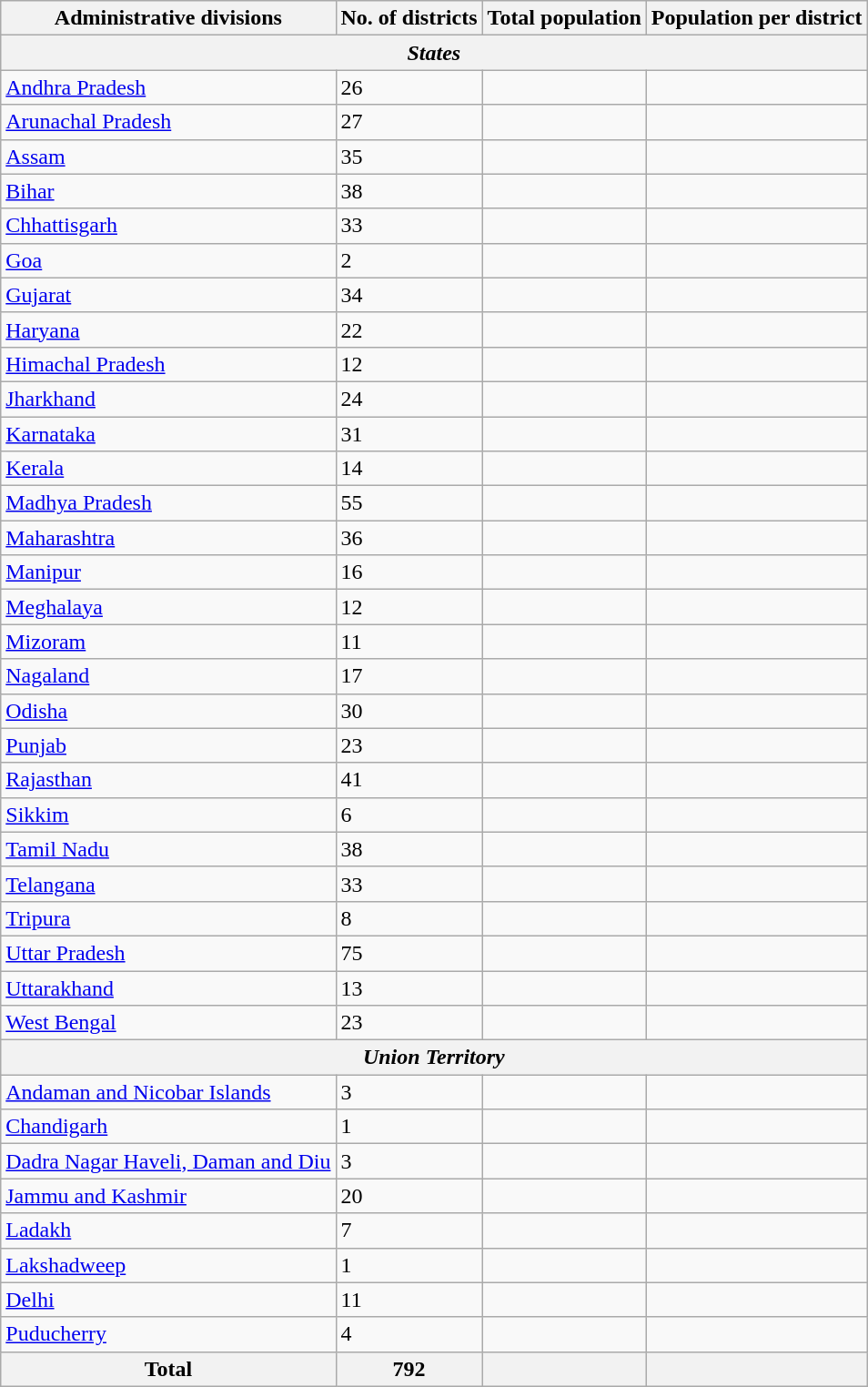<table class="wikitable sortable static-row-numbers static-row-header-text hover-highlight" "style="font-size: 100%">
<tr>
<th>Administrative divisions</th>
<th>No. of districts</th>
<th>Total population</th>
<th>Population per district</th>
</tr>
<tr class="sorttop static-row-header">
<th colspan="9" align="center"><strong><em>States</em></strong></th>
</tr>
<tr>
<td><a href='#'>Andhra Pradesh</a></td>
<td> 26</td>
<td> </td>
<td> </td>
</tr>
<tr>
<td><a href='#'>Arunachal Pradesh</a></td>
<td> 27</td>
<td> </td>
<td> </td>
</tr>
<tr>
<td><a href='#'>Assam</a></td>
<td> 35</td>
<td> </td>
<td> </td>
</tr>
<tr>
<td><a href='#'>Bihar</a></td>
<td> 38</td>
<td> </td>
<td> </td>
</tr>
<tr>
<td><a href='#'>Chhattisgarh</a></td>
<td> 33</td>
<td> </td>
<td> </td>
</tr>
<tr>
<td><a href='#'>Goa</a></td>
<td> 2</td>
<td> </td>
<td> </td>
</tr>
<tr>
<td><a href='#'>Gujarat</a></td>
<td> 34</td>
<td> </td>
<td> </td>
</tr>
<tr>
<td><a href='#'>Haryana</a></td>
<td> 22</td>
<td> </td>
<td> </td>
</tr>
<tr>
<td><a href='#'>Himachal Pradesh</a></td>
<td> 12</td>
<td> </td>
<td> </td>
</tr>
<tr>
<td><a href='#'>Jharkhand</a></td>
<td> 24</td>
<td> </td>
<td> </td>
</tr>
<tr>
<td><a href='#'>Karnataka</a></td>
<td> 31</td>
<td> </td>
<td> </td>
</tr>
<tr>
<td><a href='#'>Kerala</a></td>
<td> 14</td>
<td> </td>
<td> </td>
</tr>
<tr>
<td><a href='#'>Madhya Pradesh</a></td>
<td> 55</td>
<td> </td>
<td> </td>
</tr>
<tr>
<td><a href='#'>Maharashtra</a></td>
<td> 36</td>
<td> </td>
<td> </td>
</tr>
<tr>
<td><a href='#'>Manipur</a></td>
<td> 16</td>
<td> </td>
<td> </td>
</tr>
<tr>
<td><a href='#'>Meghalaya</a></td>
<td> 12</td>
<td> </td>
<td> </td>
</tr>
<tr>
<td><a href='#'>Mizoram</a></td>
<td> 11</td>
<td> </td>
<td> </td>
</tr>
<tr>
<td><a href='#'>Nagaland</a></td>
<td> 17</td>
<td> </td>
<td> </td>
</tr>
<tr>
<td><a href='#'>Odisha</a></td>
<td> 30</td>
<td> </td>
<td> </td>
</tr>
<tr>
<td><a href='#'>Punjab</a></td>
<td> 23</td>
<td> </td>
<td> </td>
</tr>
<tr>
<td><a href='#'>Rajasthan</a></td>
<td> 41</td>
<td> </td>
<td> </td>
</tr>
<tr>
<td><a href='#'>Sikkim</a></td>
<td> 6</td>
<td> </td>
<td> </td>
</tr>
<tr>
<td><a href='#'>Tamil Nadu</a></td>
<td> 38</td>
<td> </td>
<td> </td>
</tr>
<tr>
<td><a href='#'>Telangana</a></td>
<td> 33</td>
<td> </td>
<td> </td>
</tr>
<tr>
<td><a href='#'>Tripura</a></td>
<td> 8</td>
<td> </td>
<td> </td>
</tr>
<tr>
<td><a href='#'>Uttar Pradesh</a></td>
<td> 75</td>
<td> </td>
<td> </td>
</tr>
<tr>
<td><a href='#'>Uttarakhand</a></td>
<td> 13</td>
<td> </td>
<td> </td>
</tr>
<tr>
<td><a href='#'>West Bengal</a></td>
<td> 23</td>
<td> </td>
<td> </td>
</tr>
<tr class="sorttop static-row-header">
<th colspan="9" align="center"><strong><em>Union Territory</em></strong></th>
</tr>
<tr>
<td><a href='#'>Andaman and Nicobar Islands</a></td>
<td> 3</td>
<td> </td>
<td> </td>
</tr>
<tr>
<td><a href='#'>Chandigarh</a></td>
<td> 1</td>
<td> </td>
<td> </td>
</tr>
<tr>
<td><a href='#'>Dadra Nagar Haveli, Daman and Diu</a></td>
<td> 3</td>
<td> </td>
<td> </td>
</tr>
<tr>
<td><a href='#'>Jammu and Kashmir</a></td>
<td> 20</td>
<td> </td>
<td> </td>
</tr>
<tr>
<td><a href='#'>Ladakh</a></td>
<td> 7</td>
<td> </td>
<td> </td>
</tr>
<tr>
<td><a href='#'>Lakshadweep</a></td>
<td> 1</td>
<td> </td>
<td> </td>
</tr>
<tr>
<td><a href='#'>Delhi</a></td>
<td> 11</td>
<td> </td>
<td> </td>
</tr>
<tr>
<td><a href='#'>Puducherry</a></td>
<td> 4</td>
<td> </td>
<td> </td>
</tr>
<tr>
<th>Total</th>
<th>792</th>
<th> </th>
<th> </th>
</tr>
</table>
